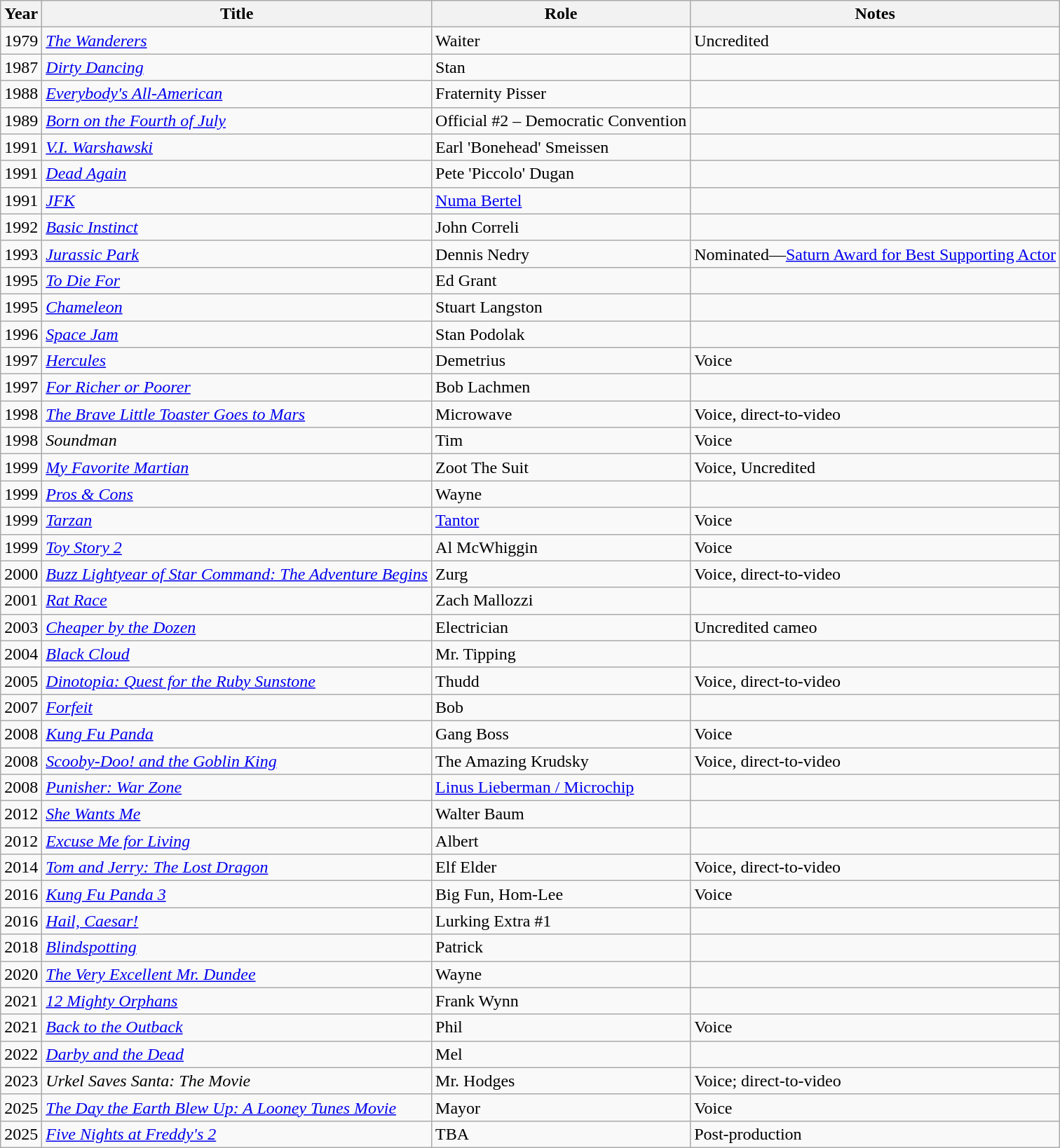<table class="wikitable sortable">
<tr>
<th>Year</th>
<th>Title</th>
<th>Role</th>
<th class="unsortable">Notes</th>
</tr>
<tr>
<td>1979</td>
<td><em><a href='#'>The Wanderers</a></em></td>
<td>Waiter</td>
<td>Uncredited</td>
</tr>
<tr>
<td>1987</td>
<td><em><a href='#'>Dirty Dancing</a></em></td>
<td>Stan</td>
<td></td>
</tr>
<tr>
<td>1988</td>
<td><em><a href='#'>Everybody's All-American</a></em></td>
<td>Fraternity Pisser</td>
<td></td>
</tr>
<tr>
<td>1989</td>
<td><em><a href='#'>Born on the Fourth of July</a></em></td>
<td>Official #2 – Democratic Convention</td>
<td></td>
</tr>
<tr>
<td>1991</td>
<td><em><a href='#'>V.I. Warshawski</a></em></td>
<td>Earl 'Bonehead' Smeissen</td>
<td></td>
</tr>
<tr>
<td>1991</td>
<td><em><a href='#'>Dead Again</a></em></td>
<td>Pete 'Piccolo' Dugan</td>
<td></td>
</tr>
<tr>
<td>1991</td>
<td><em><a href='#'>JFK</a></em></td>
<td><a href='#'>Numa Bertel</a></td>
<td></td>
</tr>
<tr>
<td>1992</td>
<td><em><a href='#'>Basic Instinct</a></em></td>
<td>John Correli</td>
<td></td>
</tr>
<tr>
<td>1993</td>
<td><em><a href='#'>Jurassic Park</a></em></td>
<td>Dennis Nedry</td>
<td>Nominated—<a href='#'>Saturn Award for Best Supporting Actor</a></td>
</tr>
<tr>
<td>1995</td>
<td><em><a href='#'>To Die For</a></em></td>
<td>Ed Grant</td>
<td></td>
</tr>
<tr>
<td>1995</td>
<td><em><a href='#'>Chameleon</a></em></td>
<td>Stuart Langston</td>
<td></td>
</tr>
<tr>
<td>1996</td>
<td><em><a href='#'>Space Jam</a></em></td>
<td>Stan Podolak</td>
<td></td>
</tr>
<tr>
<td>1997</td>
<td><em><a href='#'>Hercules</a></em></td>
<td>Demetrius</td>
<td>Voice</td>
</tr>
<tr>
<td>1997</td>
<td><em><a href='#'>For Richer or Poorer</a></em></td>
<td>Bob Lachmen</td>
<td></td>
</tr>
<tr>
<td>1998</td>
<td><em><a href='#'>The Brave Little Toaster Goes to Mars</a></em></td>
<td>Microwave</td>
<td>Voice, direct-to-video</td>
</tr>
<tr>
<td>1998</td>
<td><em>Soundman</em></td>
<td>Tim</td>
<td>Voice</td>
</tr>
<tr>
<td>1999</td>
<td><em><a href='#'>My Favorite Martian</a></em></td>
<td>Zoot The Suit</td>
<td>Voice, Uncredited</td>
</tr>
<tr>
<td>1999</td>
<td><em><a href='#'>Pros & Cons</a></em></td>
<td>Wayne</td>
<td></td>
</tr>
<tr>
<td>1999</td>
<td><em><a href='#'>Tarzan</a></em></td>
<td><a href='#'>Tantor</a></td>
<td>Voice</td>
</tr>
<tr>
<td>1999</td>
<td><em><a href='#'>Toy Story 2</a></em></td>
<td>Al McWhiggin</td>
<td>Voice</td>
</tr>
<tr>
<td>2000</td>
<td><em><a href='#'>Buzz Lightyear of Star Command: The Adventure Begins</a></em></td>
<td>Zurg</td>
<td>Voice, direct-to-video</td>
</tr>
<tr>
<td>2001</td>
<td><em><a href='#'>Rat Race</a></em></td>
<td>Zach Mallozzi</td>
<td></td>
</tr>
<tr>
<td>2003</td>
<td><em><a href='#'>Cheaper by the Dozen</a></em></td>
<td>Electrician</td>
<td>Uncredited cameo</td>
</tr>
<tr>
<td>2004</td>
<td><em><a href='#'>Black Cloud</a></em></td>
<td>Mr. Tipping</td>
<td></td>
</tr>
<tr>
<td>2005</td>
<td><em><a href='#'>Dinotopia: Quest for the Ruby Sunstone</a></em></td>
<td>Thudd</td>
<td>Voice, direct-to-video</td>
</tr>
<tr>
<td>2007</td>
<td><em><a href='#'>Forfeit</a></em></td>
<td>Bob</td>
<td></td>
</tr>
<tr>
<td>2008</td>
<td><em><a href='#'>Kung Fu Panda</a></em></td>
<td>Gang Boss</td>
<td>Voice</td>
</tr>
<tr>
<td>2008</td>
<td><em><a href='#'>Scooby-Doo! and the Goblin King</a></em></td>
<td>The Amazing Krudsky</td>
<td>Voice, direct-to-video</td>
</tr>
<tr>
<td>2008</td>
<td><em><a href='#'>Punisher: War Zone</a></em></td>
<td><a href='#'>Linus Lieberman / Microchip</a></td>
<td></td>
</tr>
<tr>
<td>2012</td>
<td><em><a href='#'>She Wants Me</a></em></td>
<td>Walter Baum</td>
<td></td>
</tr>
<tr>
<td>2012</td>
<td><em><a href='#'>Excuse Me for Living</a></em></td>
<td>Albert</td>
<td></td>
</tr>
<tr>
<td>2014</td>
<td><em><a href='#'>Tom and Jerry: The Lost Dragon</a></em></td>
<td>Elf Elder</td>
<td>Voice, direct-to-video</td>
</tr>
<tr>
<td>2016</td>
<td><em><a href='#'>Kung Fu Panda 3</a></em></td>
<td>Big Fun, Hom-Lee</td>
<td>Voice</td>
</tr>
<tr>
<td>2016</td>
<td><em><a href='#'>Hail, Caesar!</a></em></td>
<td>Lurking Extra #1</td>
<td></td>
</tr>
<tr>
<td>2018</td>
<td><em><a href='#'>Blindspotting</a></em></td>
<td>Patrick</td>
<td></td>
</tr>
<tr>
<td>2020</td>
<td><em><a href='#'>The Very Excellent Mr. Dundee</a></em></td>
<td>Wayne</td>
<td></td>
</tr>
<tr>
<td>2021</td>
<td><em><a href='#'>12 Mighty Orphans</a></em></td>
<td>Frank Wynn</td>
<td></td>
</tr>
<tr>
<td>2021</td>
<td><em><a href='#'>Back to the Outback</a></em></td>
<td>Phil</td>
<td>Voice</td>
</tr>
<tr>
<td>2022</td>
<td><em><a href='#'>Darby and the Dead</a></em></td>
<td>Mel</td>
<td></td>
</tr>
<tr>
<td>2023</td>
<td><em>Urkel Saves Santa: The Movie</em></td>
<td>Mr. Hodges</td>
<td>Voice; direct-to-video</td>
</tr>
<tr>
<td>2025</td>
<td><em><a href='#'>The Day the Earth Blew Up: A Looney Tunes Movie</a></em></td>
<td>Mayor</td>
<td>Voice</td>
</tr>
<tr>
<td>2025</td>
<td><em><a href='#'>Five Nights at Freddy's 2</a></em></td>
<td>TBA</td>
<td>Post-production</td>
</tr>
</table>
